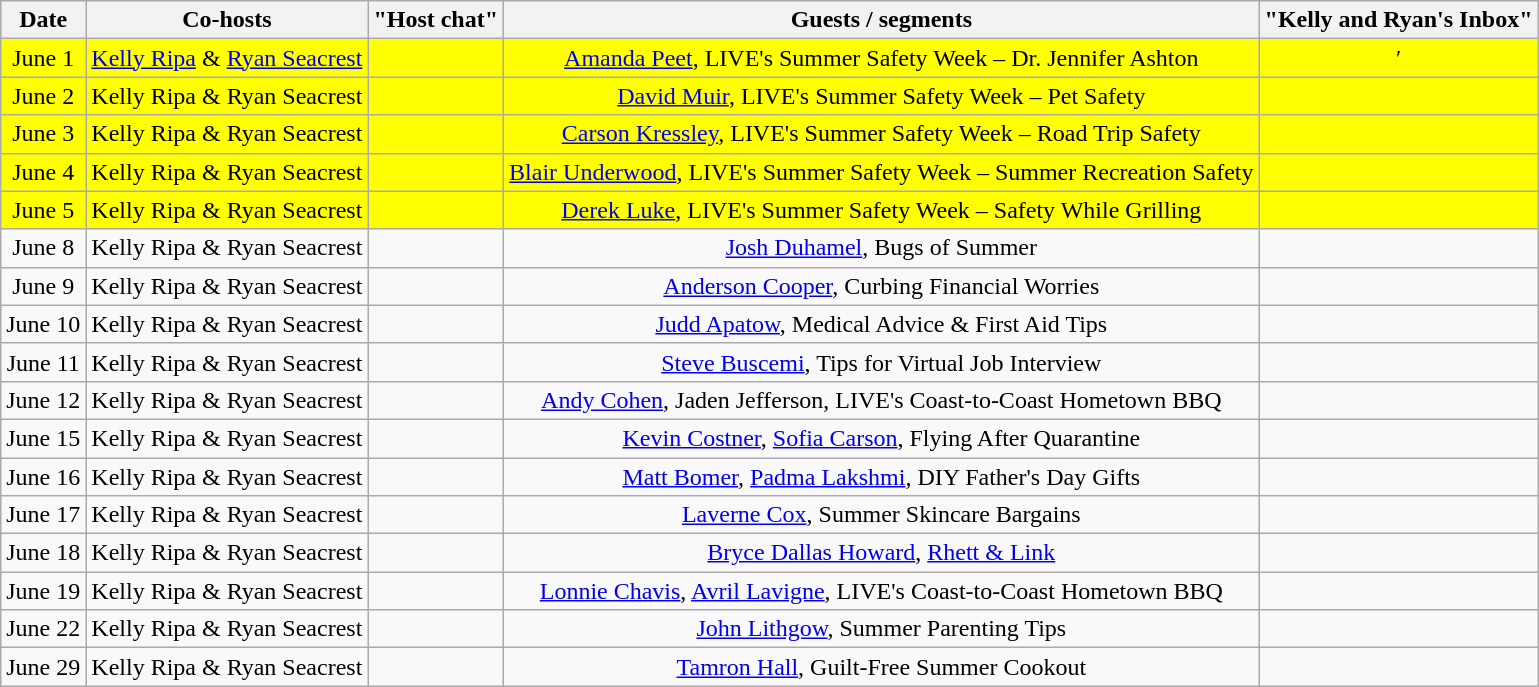<table class="wikitable sortable" style="text-align:center;">
<tr>
<th>Date</th>
<th>Co-hosts</th>
<th>"Host chat"</th>
<th>Guests / segments</th>
<th>"Kelly and Ryan's Inbox"</th>
</tr>
<tr style="background:yellow;">
<td>June 1</td>
<td><a href='#'>Kelly Ripa</a> & <a href='#'>Ryan Seacrest</a></td>
<td></td>
<td><a href='#'>Amanda Peet</a>, LIVE's Summer Safety Week – Dr. Jennifer Ashton</td>
<td>′</td>
</tr>
<tr style="background:yellow;">
<td>June 2</td>
<td>Kelly Ripa & Ryan Seacrest</td>
<td></td>
<td><a href='#'>David Muir</a>, LIVE's Summer Safety Week – Pet Safety</td>
<td></td>
</tr>
<tr style="background:yellow;">
<td>June 3</td>
<td>Kelly Ripa & Ryan Seacrest</td>
<td></td>
<td><a href='#'>Carson Kressley</a>, LIVE's Summer Safety Week – Road Trip Safety</td>
<td></td>
</tr>
<tr style="background:yellow;">
<td>June 4</td>
<td>Kelly Ripa & Ryan Seacrest</td>
<td></td>
<td><a href='#'>Blair Underwood</a>, LIVE's Summer Safety Week – Summer Recreation Safety</td>
<td></td>
</tr>
<tr style="background:yellow;">
<td>June 5</td>
<td>Kelly Ripa & Ryan Seacrest</td>
<td></td>
<td><a href='#'>Derek Luke</a>, LIVE's Summer Safety Week – Safety While Grilling</td>
<td></td>
</tr>
<tr>
<td>June 8</td>
<td>Kelly Ripa & Ryan Seacrest</td>
<td></td>
<td><a href='#'>Josh Duhamel</a>, Bugs of Summer</td>
<td></td>
</tr>
<tr>
<td>June 9</td>
<td>Kelly Ripa & Ryan Seacrest</td>
<td></td>
<td><a href='#'>Anderson Cooper</a>, Curbing Financial Worries</td>
<td></td>
</tr>
<tr>
<td>June 10</td>
<td>Kelly Ripa & Ryan Seacrest</td>
<td></td>
<td><a href='#'>Judd Apatow</a>, Medical Advice & First Aid Tips</td>
<td></td>
</tr>
<tr>
<td>June 11</td>
<td>Kelly Ripa & Ryan Seacrest</td>
<td></td>
<td><a href='#'>Steve Buscemi</a>, Tips for Virtual Job Interview</td>
<td></td>
</tr>
<tr>
<td>June 12</td>
<td>Kelly Ripa & Ryan Seacrest</td>
<td></td>
<td><a href='#'>Andy Cohen</a>, Jaden Jefferson, LIVE's Coast-to-Coast Hometown BBQ</td>
<td></td>
</tr>
<tr>
<td>June 15</td>
<td>Kelly Ripa & Ryan Seacrest</td>
<td></td>
<td><a href='#'>Kevin Costner</a>, <a href='#'>Sofia Carson</a>, Flying After Quarantine</td>
<td></td>
</tr>
<tr>
<td>June 16</td>
<td>Kelly Ripa & Ryan Seacrest</td>
<td></td>
<td><a href='#'>Matt Bomer</a>, <a href='#'>Padma Lakshmi</a>, DIY Father's Day Gifts</td>
<td></td>
</tr>
<tr>
<td>June 17</td>
<td>Kelly Ripa & Ryan Seacrest</td>
<td></td>
<td><a href='#'>Laverne Cox</a>, Summer Skincare Bargains</td>
<td></td>
</tr>
<tr>
<td>June 18</td>
<td>Kelly Ripa & Ryan Seacrest</td>
<td></td>
<td><a href='#'>Bryce Dallas Howard</a>, <a href='#'>Rhett & Link</a></td>
<td></td>
</tr>
<tr>
<td>June 19</td>
<td>Kelly Ripa & Ryan Seacrest</td>
<td></td>
<td><a href='#'>Lonnie Chavis</a>, <a href='#'>Avril Lavigne</a>, LIVE's Coast-to-Coast Hometown BBQ</td>
<td></td>
</tr>
<tr>
<td>June 22</td>
<td>Kelly Ripa & Ryan Seacrest</td>
<td></td>
<td><a href='#'>John Lithgow</a>, Summer Parenting Tips</td>
<td></td>
</tr>
<tr>
<td>June 29</td>
<td>Kelly Ripa & Ryan Seacrest</td>
<td></td>
<td><a href='#'>Tamron Hall</a>, Guilt-Free Summer Cookout</td>
<td></td>
</tr>
</table>
